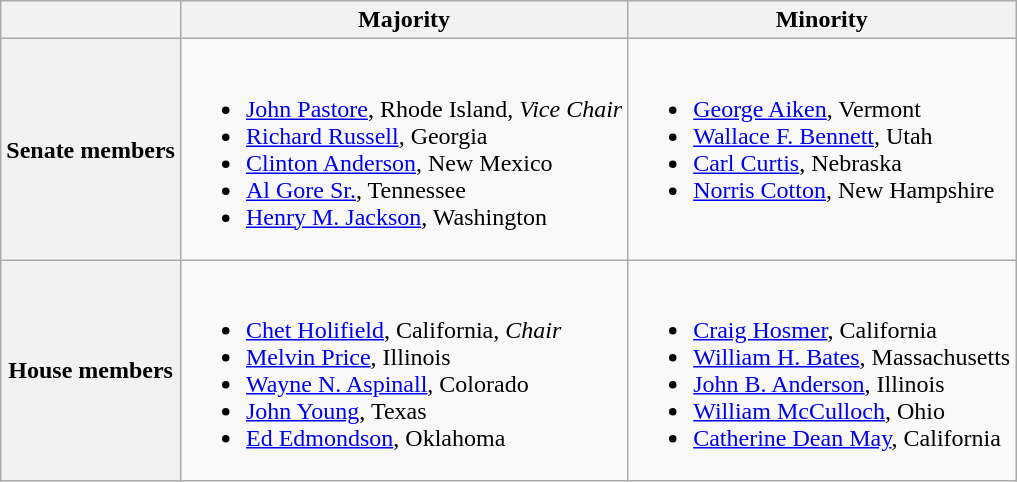<table class=wikitable>
<tr>
<th></th>
<th>Majority</th>
<th>Minority</th>
</tr>
<tr>
<th>Senate members</th>
<td valign="top" ><br><ul><li><a href='#'>John Pastore</a>, Rhode Island, <em>Vice Chair</em></li><li><a href='#'>Richard Russell</a>, Georgia</li><li><a href='#'>Clinton Anderson</a>, New Mexico</li><li><a href='#'>Al Gore Sr.</a>, Tennessee</li><li><a href='#'>Henry M. Jackson</a>, Washington</li></ul></td>
<td valign="top" ><br><ul><li><a href='#'>George Aiken</a>, Vermont</li><li><a href='#'>Wallace F. Bennett</a>, Utah</li><li><a href='#'>Carl Curtis</a>, Nebraska</li><li><a href='#'>Norris Cotton</a>, New Hampshire</li></ul></td>
</tr>
<tr>
<th>House members</th>
<td valign="top" ><br><ul><li><a href='#'>Chet Holifield</a>, California, <em>Chair</em></li><li><a href='#'>Melvin Price</a>, Illinois</li><li><a href='#'>Wayne N. Aspinall</a>, Colorado</li><li><a href='#'>John Young</a>, Texas</li><li><a href='#'>Ed Edmondson</a>, Oklahoma</li></ul></td>
<td valign="top" ><br><ul><li><a href='#'>Craig Hosmer</a>, California</li><li><a href='#'>William H. Bates</a>, Massachusetts </li><li><a href='#'>John B. Anderson</a>, Illinois</li><li><a href='#'>William McCulloch</a>, Ohio</li><li><a href='#'>Catherine Dean May</a>, California </li></ul></td>
</tr>
</table>
